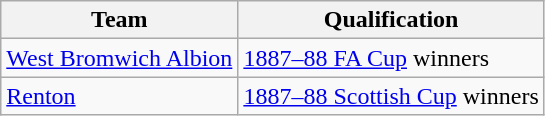<table class="wikitable">
<tr>
<th>Team</th>
<th>Qualification</th>
</tr>
<tr>
<td> <a href='#'>West Bromwich Albion</a></td>
<td><a href='#'>1887–88 FA Cup</a> winners</td>
</tr>
<tr>
<td> <a href='#'>Renton</a></td>
<td><a href='#'>1887–88 Scottish Cup</a> winners</td>
</tr>
</table>
